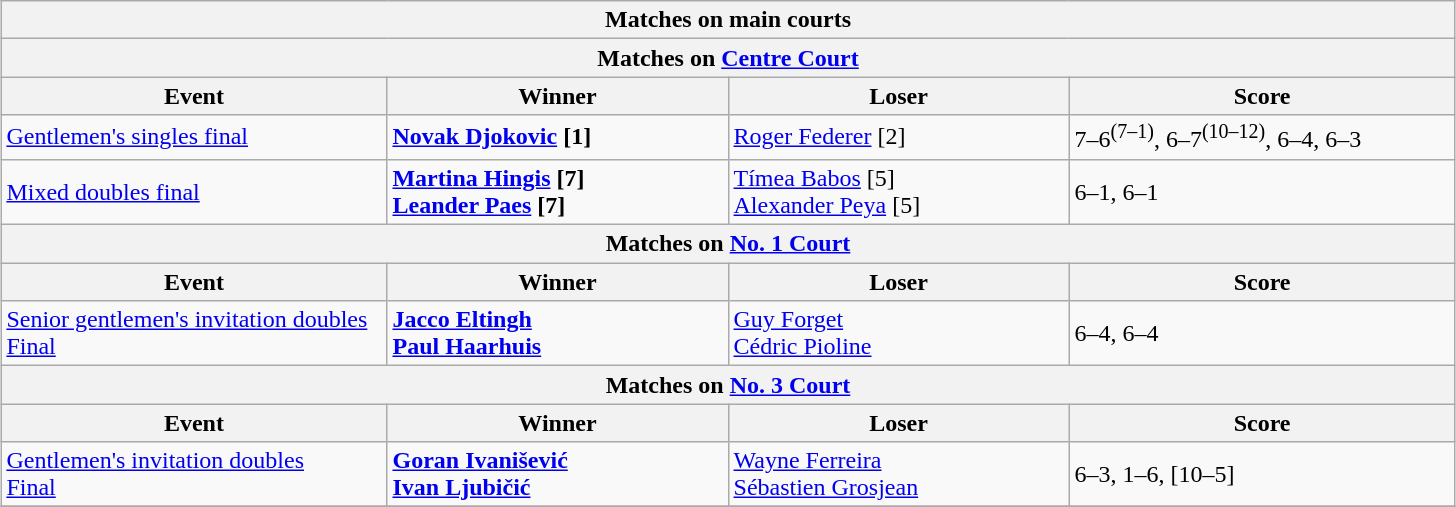<table class="wikitable collapsible uncollapsed" style="margin:auto;">
<tr>
<th colspan="4" style="white-space:nowrap;">Matches on main courts</th>
</tr>
<tr>
<th colspan="4"><strong>Matches on <a href='#'>Centre Court</a></strong></th>
</tr>
<tr>
<th width=250>Event</th>
<th width=220>Winner</th>
<th width=220>Loser</th>
<th width=250>Score</th>
</tr>
<tr>
<td><a href='#'>Gentlemen's singles final</a></td>
<td><strong> <a href='#'>Novak Djokovic</a> [1]</strong></td>
<td> <a href='#'>Roger Federer</a> [2]</td>
<td>7–6<sup>(7–1)</sup>, 6–7<sup>(10–12)</sup>, 6–4, 6–3</td>
</tr>
<tr>
<td><a href='#'>Mixed doubles final</a></td>
<td><strong> <a href='#'>Martina Hingis</a> [7] <br>  <a href='#'>Leander Paes</a> [7]</strong></td>
<td> <a href='#'>Tímea Babos</a> [5] <br>  <a href='#'>Alexander Peya</a> [5]</td>
<td>6–1, 6–1</td>
</tr>
<tr>
<th colspan="4"><strong>Matches on <a href='#'>No. 1 Court</a></strong></th>
</tr>
<tr>
<th width=250>Event</th>
<th width=220>Winner</th>
<th width=220>Loser</th>
<th width=250>Score</th>
</tr>
<tr>
<td><a href='#'>Senior gentlemen's invitation doubles<br> Final</a></td>
<td><strong> <a href='#'>Jacco Eltingh</a> <br>  <a href='#'>Paul Haarhuis</a> </strong></td>
<td> <a href='#'>Guy Forget</a> <br>  <a href='#'>Cédric Pioline</a></td>
<td>6–4, 6–4</td>
</tr>
<tr>
<th colspan="4"><strong>Matches on <a href='#'>No. 3 Court</a></strong></th>
</tr>
<tr>
<th width=250>Event</th>
<th width=220>Winner</th>
<th width=220>Loser</th>
<th width=250>Score</th>
</tr>
<tr>
<td><a href='#'>Gentlemen's invitation doubles<br> Final</a></td>
<td><strong> <a href='#'>Goran Ivanišević</a> <br>  <a href='#'>Ivan Ljubičić</a></strong></td>
<td> <a href='#'>Wayne Ferreira</a> <br>  <a href='#'>Sébastien Grosjean</a></td>
<td>6–3, 1–6, [10–5]</td>
</tr>
<tr>
</tr>
</table>
